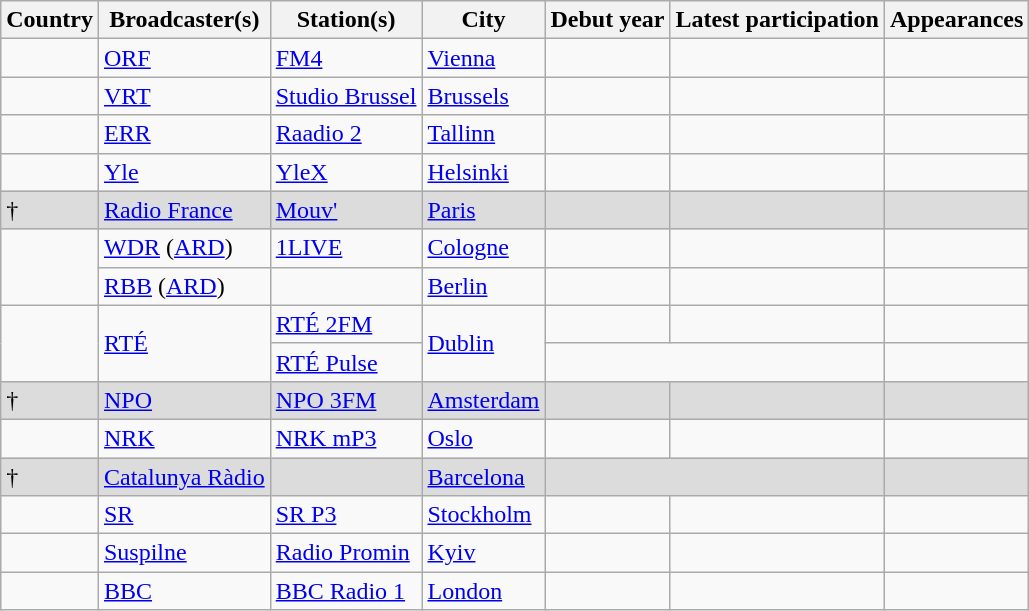<table class="wikitable sortable">
<tr>
<th scope="col">Country</th>
<th scope="col">Broadcaster(s)</th>
<th scope="col">Station(s)</th>
<th scope="col">City</th>
<th scope="col">Debut year</th>
<th scope="col">Latest participation</th>
<th scope="col">Appearances</th>
</tr>
<tr>
<td></td>
<td><a href='#'>ORF</a></td>
<td><a href='#'>FM4</a></td>
<td><a href='#'>Vienna</a></td>
<td></td>
<td></td>
<td></td>
</tr>
<tr>
<td></td>
<td><a href='#'>VRT</a></td>
<td><a href='#'>Studio Brussel</a></td>
<td><a href='#'>Brussels</a></td>
<td></td>
<td></td>
<td></td>
</tr>
<tr>
<td></td>
<td><a href='#'>ERR</a></td>
<td><a href='#'>Raadio 2</a></td>
<td><a href='#'>Tallinn</a></td>
<td></td>
<td></td>
<td></td>
</tr>
<tr>
<td></td>
<td><a href='#'>Yle</a></td>
<td><a href='#'>YleX</a></td>
<td><a href='#'>Helsinki</a></td>
<td></td>
<td></td>
<td></td>
</tr>
<tr bgcolor="#dcdcdc">
<td> †</td>
<td><a href='#'>Radio France</a></td>
<td><a href='#'>Mouv'</a></td>
<td><a href='#'>Paris</a></td>
<td></td>
<td></td>
<td></td>
</tr>
<tr>
<td rowspan="2"></td>
<td><a href='#'>WDR</a> (<a href='#'>ARD</a>)</td>
<td><a href='#'>1LIVE</a></td>
<td><a href='#'>Cologne</a></td>
<td></td>
<td></td>
<td></td>
</tr>
<tr>
<td><a href='#'>RBB</a> (<a href='#'>ARD</a>)</td>
<td></td>
<td><a href='#'>Berlin</a></td>
<td></td>
<td></td>
<td></td>
</tr>
<tr>
<td rowspan="2"></td>
<td rowspan="2"><a href='#'>RTÉ</a></td>
<td><a href='#'>RTÉ 2FM</a></td>
<td rowspan="2"><a href='#'>Dublin</a></td>
<td></td>
<td></td>
<td></td>
</tr>
<tr>
<td><a href='#'>RTÉ Pulse</a></td>
<td colspan="2"></td>
<td></td>
</tr>
<tr bgcolor="#dcdcdc">
<td> †</td>
<td><a href='#'>NPO</a></td>
<td><a href='#'>NPO 3FM</a></td>
<td><a href='#'>Amsterdam</a></td>
<td></td>
<td></td>
<td></td>
</tr>
<tr>
<td></td>
<td><a href='#'>NRK</a></td>
<td><a href='#'>NRK mP3</a></td>
<td><a href='#'>Oslo</a></td>
<td></td>
<td></td>
<td></td>
</tr>
<tr bgcolor="#dcdcdc">
<td> †</td>
<td><a href='#'>Catalunya Ràdio</a></td>
<td></td>
<td><a href='#'>Barcelona</a></td>
<td colspan="2"></td>
<td></td>
</tr>
<tr>
<td></td>
<td><a href='#'>SR</a></td>
<td><a href='#'>SR P3</a></td>
<td><a href='#'>Stockholm</a></td>
<td></td>
<td></td>
<td></td>
</tr>
<tr>
<td></td>
<td><a href='#'>Suspilne</a></td>
<td><a href='#'>Radio Promin</a></td>
<td><a href='#'>Kyiv</a></td>
<td></td>
<td></td>
<td></td>
</tr>
<tr>
<td></td>
<td><a href='#'>BBC</a></td>
<td><a href='#'>BBC Radio 1</a></td>
<td><a href='#'>London</a></td>
<td></td>
<td></td>
<td></td>
</tr>
</table>
